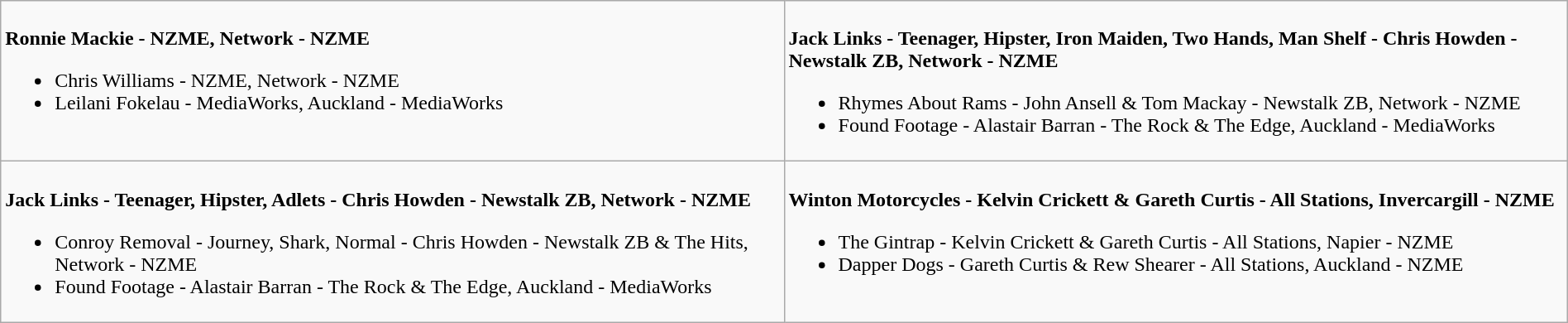<table class=wikitable width="100%">
<tr>
<td valign="top" width="50%"><br>
<strong>Ronnie Mackie - NZME, Network - NZME</strong><ul><li>Chris Williams - NZME, Network - NZME</li><li>Leilani Fokelau - MediaWorks, Auckland - MediaWorks</li></ul></td>
<td valign="top"  width="50%"><br>
<strong>Jack Links - Teenager, Hipster, Iron Maiden, Two Hands, Man Shelf - Chris Howden - Newstalk ZB, Network - NZME</strong><ul><li>Rhymes About Rams - John Ansell & Tom Mackay - Newstalk ZB, Network - NZME</li><li>Found Footage - Alastair Barran - The Rock & The Edge, Auckland - MediaWorks</li></ul></td>
</tr>
<tr>
<td valign="top" width="50%"><br>
<strong>Jack Links - Teenager, Hipster, Adlets - Chris Howden - Newstalk ZB, Network - NZME</strong><ul><li>Conroy Removal - Journey, Shark, Normal - Chris Howden - Newstalk ZB & The Hits, Network - NZME</li><li>Found Footage - Alastair Barran - The Rock & The Edge, Auckland - MediaWorks</li></ul></td>
<td valign="top"  width="50%"><br>
<strong>Winton Motorcycles - Kelvin Crickett & Gareth Curtis - All Stations, Invercargill - NZME</strong><ul><li>The Gintrap - Kelvin Crickett & Gareth Curtis - All Stations, Napier - NZME</li><li>Dapper Dogs - Gareth Curtis & Rew Shearer - All Stations, Auckland - NZME</li></ul></td>
</tr>
</table>
